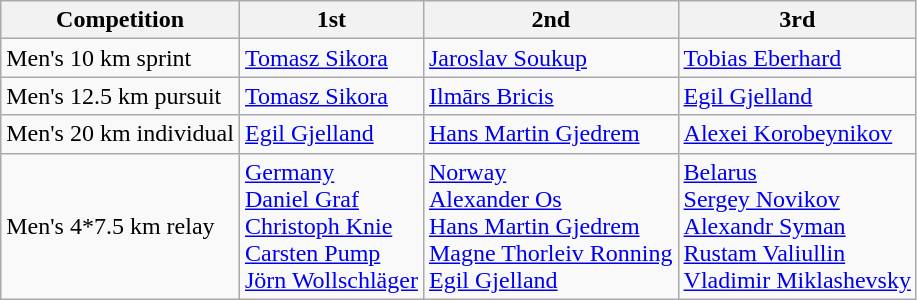<table class="wikitable">
<tr>
<th>Competition</th>
<th>1st</th>
<th>2nd</th>
<th>3rd</th>
</tr>
<tr>
<td>Men's 10 km sprint</td>
<td> <a href='#'>Tomasz Sikora</a></td>
<td> <a href='#'>Jaroslav Soukup</a></td>
<td> <a href='#'>Tobias Eberhard</a></td>
</tr>
<tr>
<td>Men's 12.5 km pursuit</td>
<td> <a href='#'>Tomasz Sikora</a></td>
<td> <a href='#'>Ilmārs Bricis</a></td>
<td> <a href='#'>Egil Gjelland</a></td>
</tr>
<tr>
<td>Men's 20 km individual</td>
<td> <a href='#'>Egil Gjelland</a></td>
<td> <a href='#'>Hans Martin Gjedrem</a></td>
<td> <a href='#'>Alexei Korobeynikov</a></td>
</tr>
<tr>
<td>Men's 4*7.5 km relay</td>
<td> <a href='#'>Germany</a><br><a href='#'>Daniel Graf</a><br><a href='#'>Christoph Knie</a><br><a href='#'>Carsten Pump</a><br><a href='#'>Jörn Wollschläger</a></td>
<td> <a href='#'>Norway</a><br><a href='#'>Alexander Os</a><br><a href='#'>Hans Martin Gjedrem</a><br><a href='#'>Magne Thorleiv Ronning</a><br><a href='#'>Egil Gjelland</a></td>
<td> <a href='#'>Belarus</a><br><a href='#'>Sergey Novikov</a><br><a href='#'>Alexandr Syman</a><br><a href='#'>Rustam Valiullin</a><br><a href='#'>Vladimir Miklashevsky</a></td>
</tr>
</table>
